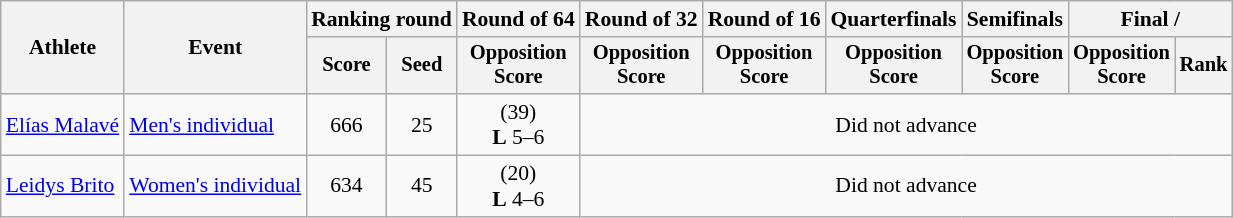<table class="wikitable" style="font-size:90%">
<tr>
<th rowspan="2">Athlete</th>
<th rowspan="2">Event</th>
<th colspan="2">Ranking round</th>
<th>Round of 64</th>
<th>Round of 32</th>
<th>Round of 16</th>
<th>Quarterfinals</th>
<th>Semifinals</th>
<th colspan="2">Final / </th>
</tr>
<tr style="font-size:95%">
<th>Score</th>
<th>Seed</th>
<th>Opposition<br>Score</th>
<th>Opposition<br>Score</th>
<th>Opposition<br>Score</th>
<th>Opposition<br>Score</th>
<th>Opposition<br>Score</th>
<th>Opposition<br>Score</th>
<th>Rank</th>
</tr>
<tr align=center>
<td align=left><a href='#'>Elías Malavé</a></td>
<td align=left><a href='#'>Men's individual</a></td>
<td>666</td>
<td>25</td>
<td> (39)<br><strong>L</strong> 5–6</td>
<td colspan=6>Did not advance</td>
</tr>
<tr align=center>
<td align=left><a href='#'>Leidys Brito</a></td>
<td align=left><a href='#'>Women's individual</a></td>
<td>634</td>
<td>45</td>
<td> (20)<br><strong>L</strong> 4–6</td>
<td colspan=6>Did not advance</td>
</tr>
</table>
